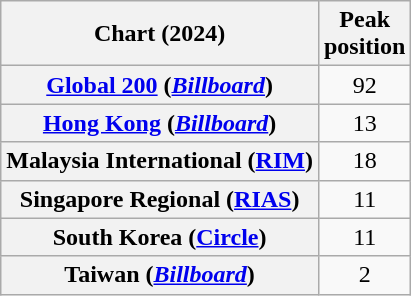<table class="wikitable sortable plainrowheaders" style="text-align:center">
<tr>
<th scope="col">Chart (2024)</th>
<th scope="col">Peak<br>position</th>
</tr>
<tr>
<th scope="row"><a href='#'>Global 200</a> (<em><a href='#'>Billboard</a></em>)</th>
<td>92</td>
</tr>
<tr>
<th scope="row"><a href='#'>Hong Kong</a> (<em><a href='#'>Billboard</a></em>)</th>
<td>13</td>
</tr>
<tr>
<th scope="row">Malaysia International (<a href='#'>RIM</a>)</th>
<td>18</td>
</tr>
<tr>
<th scope="row">Singapore Regional (<a href='#'>RIAS</a>)</th>
<td>11</td>
</tr>
<tr>
<th scope="row">South Korea (<a href='#'>Circle</a>)</th>
<td>11</td>
</tr>
<tr>
<th scope="row">Taiwan (<em><a href='#'>Billboard</a></em>)</th>
<td>2</td>
</tr>
</table>
